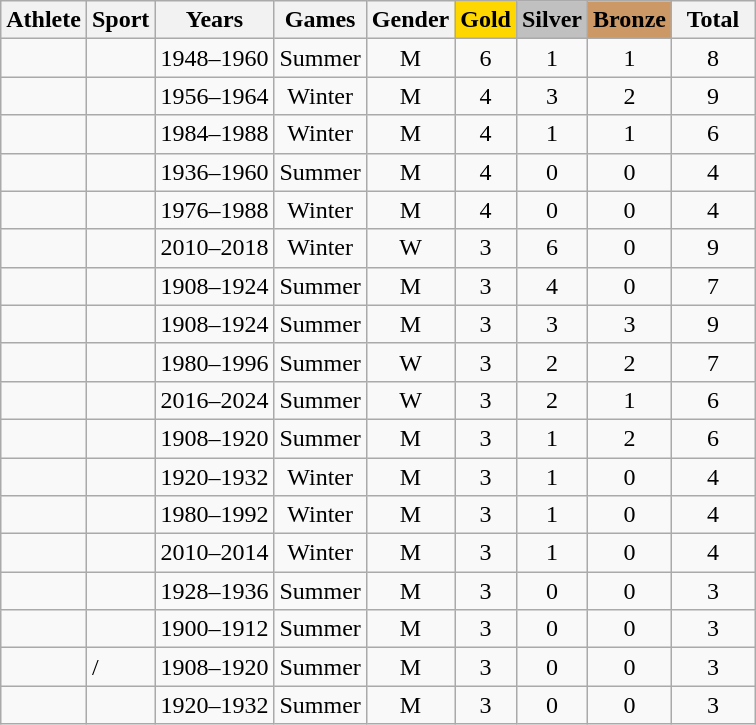<table class="wikitable sortable">
<tr>
<th>Athlete</th>
<th>Sport</th>
<th>Years</th>
<th>Games</th>
<th>Gender</th>
<th style="background-color:gold; width:1.0em; font-weight:bold;">Gold</th>
<th style="background-color:silver; width:1.0em; font-weight:bold;">Silver</th>
<th style="background-color:#cc9966; width:1.0em; font-weight:bold;">Bronze</th>
<th style="width:3.0em;">Total</th>
</tr>
<tr align=center>
<td align=left></td>
<td align=left></td>
<td>1948–1960</td>
<td>Summer</td>
<td>M</td>
<td>6</td>
<td>1</td>
<td>1</td>
<td>8</td>
</tr>
<tr align=center>
<td align=left></td>
<td align=left></td>
<td>1956–1964</td>
<td>Winter</td>
<td>M</td>
<td>4</td>
<td>3</td>
<td>2</td>
<td>9</td>
</tr>
<tr align=center>
<td align=left></td>
<td align=left></td>
<td>1984–1988</td>
<td>Winter</td>
<td>M</td>
<td>4</td>
<td>1</td>
<td>1</td>
<td>6</td>
</tr>
<tr align=center>
<td align=left></td>
<td align=left></td>
<td>1936–1960</td>
<td>Summer</td>
<td>M</td>
<td>4</td>
<td>0</td>
<td>0</td>
<td>4</td>
</tr>
<tr align=center>
<td align=left></td>
<td align=left></td>
<td>1976–1988</td>
<td>Winter</td>
<td>M</td>
<td>4</td>
<td>0</td>
<td>0</td>
<td>4</td>
</tr>
<tr align=center>
<td align=left></td>
<td align=left></td>
<td>2010–2018</td>
<td>Winter</td>
<td>W</td>
<td>3</td>
<td>6</td>
<td>0</td>
<td>9</td>
</tr>
<tr align=center>
<td align=left></td>
<td align=left></td>
<td>1908–1924</td>
<td>Summer</td>
<td>M</td>
<td>3</td>
<td>4</td>
<td>0</td>
<td>7</td>
</tr>
<tr align=center>
<td align=left></td>
<td align=left></td>
<td>1908–1924</td>
<td>Summer</td>
<td>M</td>
<td>3</td>
<td>3</td>
<td>3</td>
<td>9</td>
</tr>
<tr align=center>
<td align=left></td>
<td align=left></td>
<td>1980–1996</td>
<td>Summer</td>
<td>W</td>
<td>3</td>
<td>2</td>
<td>2</td>
<td>7</td>
</tr>
<tr align=center>
<td align=left></td>
<td align=left></td>
<td>2016–2024</td>
<td>Summer</td>
<td>W</td>
<td>3</td>
<td>2</td>
<td>1</td>
<td>6</td>
</tr>
<tr align=center>
<td align=left></td>
<td align=left></td>
<td>1908–1920</td>
<td>Summer</td>
<td>M</td>
<td>3</td>
<td>1</td>
<td>2</td>
<td>6</td>
</tr>
<tr align=center>
<td align=left></td>
<td align=left></td>
<td>1920–1932</td>
<td>Winter</td>
<td>M</td>
<td>3</td>
<td>1</td>
<td>0</td>
<td>4</td>
</tr>
<tr align=center>
<td align=left></td>
<td align=left></td>
<td>1980–1992</td>
<td>Winter</td>
<td>M</td>
<td>3</td>
<td>1</td>
<td>0</td>
<td>4</td>
</tr>
<tr align=center>
<td align=left></td>
<td align=left></td>
<td>2010–2014</td>
<td>Winter</td>
<td>M</td>
<td>3</td>
<td>1</td>
<td>0</td>
<td>4</td>
</tr>
<tr align=center>
<td align=left></td>
<td align=left></td>
<td>1928–1936</td>
<td>Summer</td>
<td>M</td>
<td>3</td>
<td>0</td>
<td>0</td>
<td>3</td>
</tr>
<tr align=center>
<td align=left></td>
<td align=left></td>
<td>1900–1912</td>
<td>Summer</td>
<td>M</td>
<td>3</td>
<td>0</td>
<td>0</td>
<td>3</td>
</tr>
<tr align=center>
<td align=left></td>
<td align=left>/ </td>
<td>1908–1920</td>
<td>Summer</td>
<td>M</td>
<td>3</td>
<td>0</td>
<td>0</td>
<td>3</td>
</tr>
<tr align=center>
<td align=left></td>
<td align=left></td>
<td>1920–1932</td>
<td>Summer</td>
<td>M</td>
<td>3</td>
<td>0</td>
<td>0</td>
<td>3</td>
</tr>
</table>
